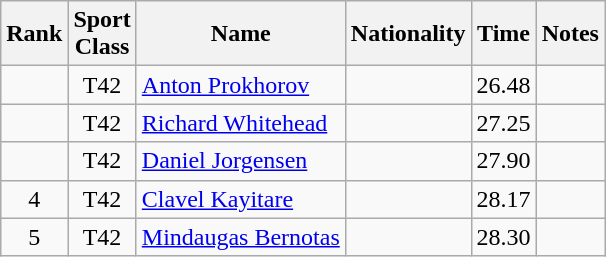<table class="wikitable sortable" style="text-align:center">
<tr>
<th>Rank</th>
<th>Sport<br>Class</th>
<th>Name</th>
<th>Nationality</th>
<th>Time</th>
<th>Notes</th>
</tr>
<tr>
<td></td>
<td>T42</td>
<td align=left><a href='#'>Anton Prokhorov</a></td>
<td align=left></td>
<td>26.48</td>
<td></td>
</tr>
<tr>
<td></td>
<td>T42</td>
<td align=left><a href='#'>Richard Whitehead</a></td>
<td align=left></td>
<td>27.25</td>
<td></td>
</tr>
<tr>
<td></td>
<td>T42</td>
<td align=left><a href='#'>Daniel Jorgensen</a></td>
<td align=left></td>
<td>27.90</td>
<td></td>
</tr>
<tr>
<td>4</td>
<td>T42</td>
<td align=left><a href='#'>Clavel Kayitare</a></td>
<td align=left></td>
<td>28.17</td>
<td></td>
</tr>
<tr>
<td>5</td>
<td>T42</td>
<td align=left><a href='#'>Mindaugas Bernotas</a></td>
<td align=left></td>
<td>28.30</td>
<td></td>
</tr>
</table>
